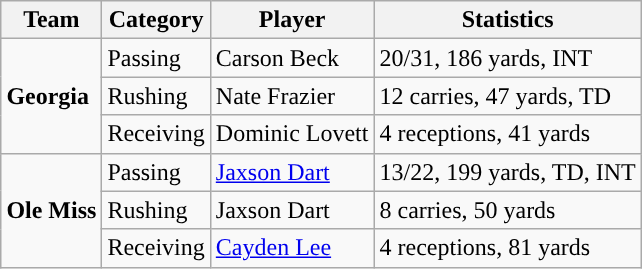<table class="wikitable" style="float: right;">
<tr>
<th>Team</th>
<th>Category</th>
<th>Player</th>
<th>Statistics</th>
</tr>
<tr>
<td rowspan=3><strong>Georgia</strong></td>
<td>Passing</td>
<td>Carson Beck</td>
<td>20/31, 186 yards, INT</td>
</tr>
<tr>
<td>Rushing</td>
<td>Nate Frazier</td>
<td>12 carries, 47 yards, TD</td>
</tr>
<tr>
<td>Receiving</td>
<td>Dominic Lovett</td>
<td>4 receptions, 41 yards</td>
</tr>
<tr>
<td rowspan=3><strong>Ole Miss</strong></td>
<td>Passing</td>
<td><a href='#'>Jaxson Dart</a></td>
<td>13/22, 199 yards, TD, INT</td>
</tr>
<tr>
<td>Rushing</td>
<td>Jaxson Dart</td>
<td>8 carries, 50 yards</td>
</tr>
<tr>
<td>Receiving</td>
<td><a href='#'>Cayden Lee</a></td>
<td>4 receptions, 81 yards</td>
</tr>
</table>
